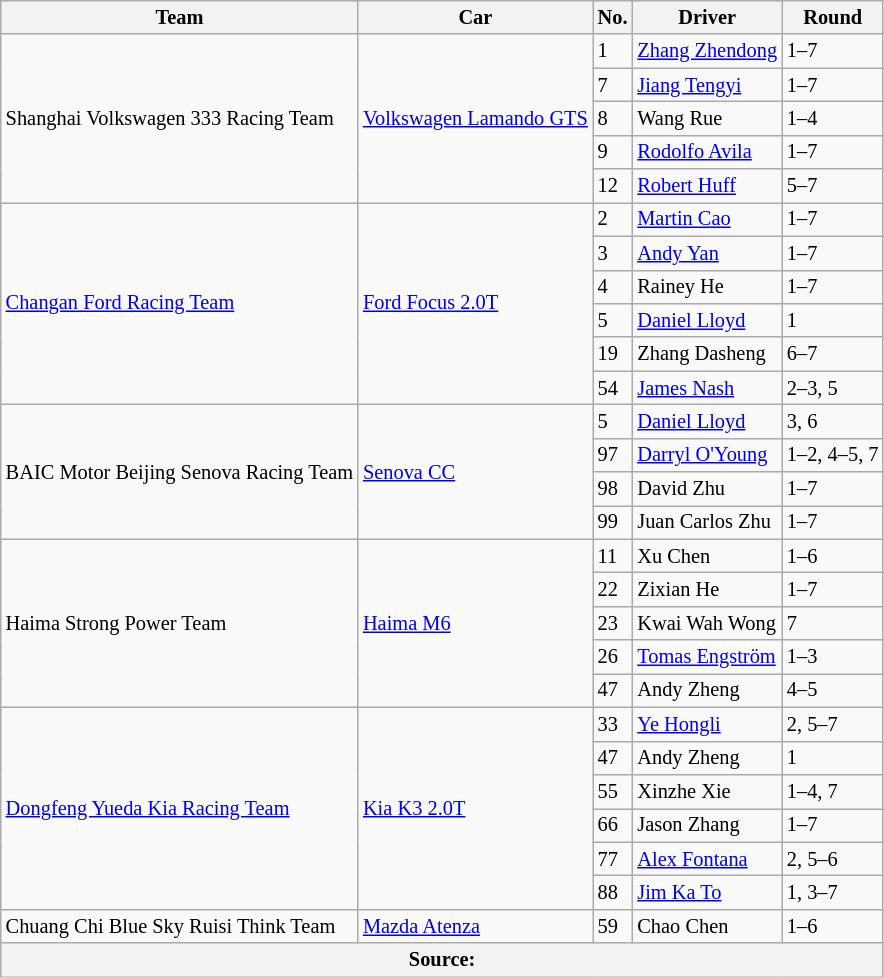<table class="wikitable" style="font-size: 85%;">
<tr>
<th>Team</th>
<th>Car</th>
<th>No.</th>
<th>Driver</th>
<th>Round</th>
</tr>
<tr>
<td rowspan="5"> Shanghai Volkswagen 333 Racing Team</td>
<td rowspan="5"><a href='#'>Volkswagen Lamando GTS</a></td>
<td>1</td>
<td> <a href='#'>Zhang Zhendong</a></td>
<td>1–7</td>
</tr>
<tr>
<td>7</td>
<td> <a href='#'>Jiang Tengyi</a></td>
<td>1–7</td>
</tr>
<tr>
<td>8</td>
<td> Wang Rue</td>
<td>1–4</td>
</tr>
<tr>
<td>9</td>
<td> <a href='#'>Rodolfo Avila</a></td>
<td>1–7</td>
</tr>
<tr>
<td>12</td>
<td> <a href='#'>Robert Huff</a></td>
<td>5–7</td>
</tr>
<tr>
<td rowspan="6"> <a href='#'>Changan Ford Racing Team</a></td>
<td rowspan="6"><a href='#'>Ford Focus 2.0T</a></td>
<td>2</td>
<td> <a href='#'>Martin Cao</a></td>
<td>1–7</td>
</tr>
<tr>
<td>3</td>
<td> <a href='#'>Andy Yan</a></td>
<td>1–7</td>
</tr>
<tr>
<td>4</td>
<td> Rainey He</td>
<td>1–7</td>
</tr>
<tr>
<td>5</td>
<td> <a href='#'>Daniel Lloyd</a></td>
<td>1</td>
</tr>
<tr>
<td>19</td>
<td> Zhang Dasheng</td>
<td>6–7</td>
</tr>
<tr>
<td>54</td>
<td> <a href='#'>James Nash</a></td>
<td>2–3, 5</td>
</tr>
<tr>
<td rowspan="4"> BAIC Motor Beijing Senova Racing Team</td>
<td rowspan="4"><a href='#'>Senova CC</a></td>
<td>5</td>
<td> <a href='#'>Daniel Lloyd</a></td>
<td>3, 6</td>
</tr>
<tr>
<td>97</td>
<td> <a href='#'>Darryl O'Young</a></td>
<td>1–2, 4–5, 7</td>
</tr>
<tr>
<td>98</td>
<td> David Zhu</td>
<td>1–7</td>
</tr>
<tr>
<td>99</td>
<td> Juan Carlos Zhu</td>
<td>1–7</td>
</tr>
<tr>
<td rowspan="5"> Haima Strong Power Team</td>
<td rowspan="5"><a href='#'>Haima M6</a></td>
<td>11</td>
<td> Xu Chen</td>
<td>1–6</td>
</tr>
<tr>
<td>22</td>
<td> Zixian He</td>
<td>1–7</td>
</tr>
<tr>
<td>23</td>
<td> Kwai Wah Wong</td>
<td>7</td>
</tr>
<tr>
<td>26</td>
<td> <a href='#'>Tomas Engström</a></td>
<td>1–3</td>
</tr>
<tr>
<td>47</td>
<td> Andy Zheng</td>
<td>4–5</td>
</tr>
<tr>
<td rowspan="6"> <a href='#'>Dongfeng Yueda Kia Racing Team</a></td>
<td rowspan="6"><a href='#'>Kia K3 2.0T</a></td>
<td>33</td>
<td> <a href='#'>Ye Hongli</a></td>
<td>2, 5–7</td>
</tr>
<tr>
<td>47</td>
<td> Andy Zheng</td>
<td>1</td>
</tr>
<tr>
<td>55</td>
<td> Xinzhe Xie</td>
<td>1–4, 7</td>
</tr>
<tr>
<td>66</td>
<td> Jason Zhang</td>
<td>1–7</td>
</tr>
<tr>
<td>77</td>
<td> <a href='#'>Alex Fontana</a></td>
<td>2, 5–6</td>
</tr>
<tr>
<td>88</td>
<td> <a href='#'>Jim Ka To</a></td>
<td>1, 3–7</td>
</tr>
<tr>
<td> Chuang Chi Blue Sky Ruisi Think Team</td>
<td><a href='#'>Mazda Atenza</a></td>
<td>59</td>
<td> Chao Chen</td>
<td>1–6</td>
</tr>
<tr>
<th colspan="5">Source:</th>
</tr>
</table>
